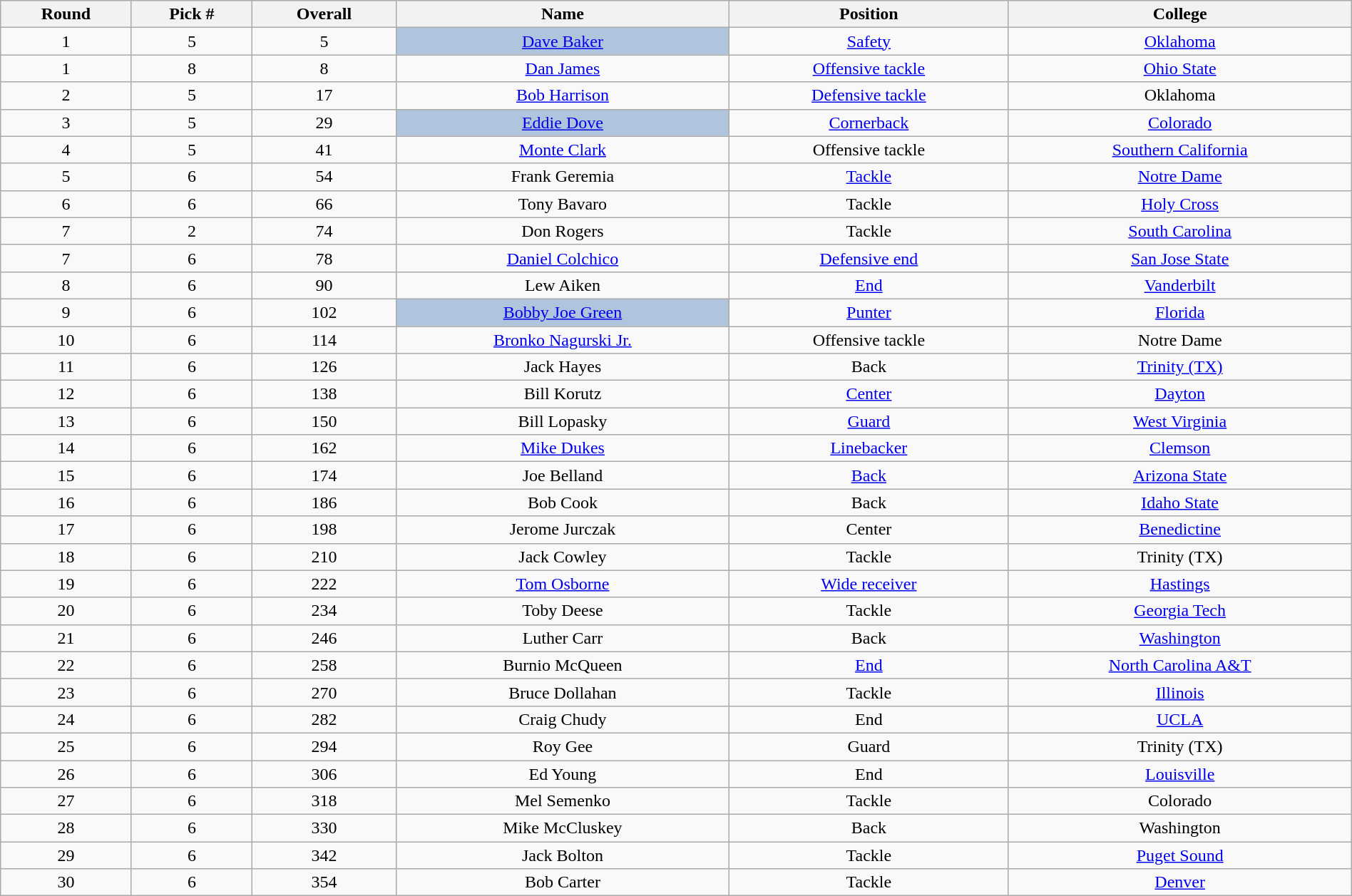<table class="wikitable sortable sortable" style="width: 100%; text-align:center">
<tr>
<th>Round</th>
<th>Pick #</th>
<th>Overall</th>
<th>Name</th>
<th>Position</th>
<th>College</th>
</tr>
<tr>
<td>1</td>
<td>5</td>
<td>5</td>
<td bgcolor=lightsteelblue><a href='#'>Dave Baker</a></td>
<td><a href='#'>Safety</a></td>
<td><a href='#'>Oklahoma</a></td>
</tr>
<tr>
<td>1</td>
<td>8</td>
<td>8</td>
<td><a href='#'>Dan James</a></td>
<td><a href='#'>Offensive tackle</a></td>
<td><a href='#'>Ohio State</a></td>
</tr>
<tr>
<td>2</td>
<td>5</td>
<td>17</td>
<td><a href='#'>Bob Harrison</a></td>
<td><a href='#'>Defensive tackle</a></td>
<td>Oklahoma</td>
</tr>
<tr>
<td>3</td>
<td>5</td>
<td>29</td>
<td bgcolor=lightsteelblue><a href='#'>Eddie Dove</a></td>
<td><a href='#'>Cornerback</a></td>
<td><a href='#'>Colorado</a></td>
</tr>
<tr>
<td>4</td>
<td>5</td>
<td>41</td>
<td><a href='#'>Monte Clark</a></td>
<td>Offensive tackle</td>
<td><a href='#'>Southern California</a></td>
</tr>
<tr>
<td>5</td>
<td>6</td>
<td>54</td>
<td>Frank Geremia</td>
<td><a href='#'>Tackle</a></td>
<td><a href='#'>Notre Dame</a></td>
</tr>
<tr>
<td>6</td>
<td>6</td>
<td>66</td>
<td>Tony Bavaro</td>
<td>Tackle</td>
<td><a href='#'>Holy Cross</a></td>
</tr>
<tr>
<td>7</td>
<td>2</td>
<td>74</td>
<td>Don Rogers</td>
<td>Tackle</td>
<td><a href='#'>South Carolina</a></td>
</tr>
<tr>
<td>7</td>
<td>6</td>
<td>78</td>
<td><a href='#'>Daniel Colchico</a></td>
<td><a href='#'>Defensive end</a></td>
<td><a href='#'>San Jose State</a></td>
</tr>
<tr>
<td>8</td>
<td>6</td>
<td>90</td>
<td>Lew Aiken</td>
<td><a href='#'>End</a></td>
<td><a href='#'>Vanderbilt</a></td>
</tr>
<tr>
<td>9</td>
<td>6</td>
<td>102</td>
<td bgcolor=lightsteelblue><a href='#'>Bobby Joe Green</a></td>
<td><a href='#'>Punter</a></td>
<td><a href='#'>Florida</a></td>
</tr>
<tr>
<td>10</td>
<td>6</td>
<td>114</td>
<td><a href='#'>Bronko Nagurski Jr.</a></td>
<td>Offensive tackle</td>
<td>Notre Dame</td>
</tr>
<tr>
<td>11</td>
<td>6</td>
<td>126</td>
<td>Jack Hayes</td>
<td>Back</td>
<td><a href='#'>Trinity (TX)</a></td>
</tr>
<tr>
<td>12</td>
<td>6</td>
<td>138</td>
<td>Bill Korutz</td>
<td><a href='#'>Center</a></td>
<td><a href='#'>Dayton</a></td>
</tr>
<tr>
<td>13</td>
<td>6</td>
<td>150</td>
<td>Bill Lopasky</td>
<td><a href='#'>Guard</a></td>
<td><a href='#'>West Virginia</a></td>
</tr>
<tr>
<td>14</td>
<td>6</td>
<td>162</td>
<td><a href='#'>Mike Dukes</a></td>
<td><a href='#'>Linebacker</a></td>
<td><a href='#'>Clemson</a></td>
</tr>
<tr>
<td>15</td>
<td>6</td>
<td>174</td>
<td>Joe Belland</td>
<td><a href='#'>Back</a></td>
<td><a href='#'>Arizona State</a></td>
</tr>
<tr>
<td>16</td>
<td>6</td>
<td>186</td>
<td>Bob Cook</td>
<td>Back</td>
<td><a href='#'>Idaho State</a></td>
</tr>
<tr>
<td>17</td>
<td>6</td>
<td>198</td>
<td>Jerome Jurczak</td>
<td>Center</td>
<td><a href='#'>Benedictine</a></td>
</tr>
<tr>
<td>18</td>
<td>6</td>
<td>210</td>
<td>Jack Cowley</td>
<td>Tackle</td>
<td>Trinity (TX)</td>
</tr>
<tr>
<td>19</td>
<td>6</td>
<td>222</td>
<td><a href='#'>Tom Osborne</a></td>
<td><a href='#'>Wide receiver</a></td>
<td><a href='#'>Hastings</a></td>
</tr>
<tr>
<td>20</td>
<td>6</td>
<td>234</td>
<td>Toby Deese</td>
<td>Tackle</td>
<td><a href='#'>Georgia Tech</a></td>
</tr>
<tr>
<td>21</td>
<td>6</td>
<td>246</td>
<td>Luther Carr</td>
<td>Back</td>
<td><a href='#'>Washington</a></td>
</tr>
<tr>
<td>22</td>
<td>6</td>
<td>258</td>
<td>Burnio McQueen</td>
<td><a href='#'>End</a></td>
<td><a href='#'>North Carolina A&T</a></td>
</tr>
<tr>
<td>23</td>
<td>6</td>
<td>270</td>
<td>Bruce Dollahan</td>
<td>Tackle</td>
<td><a href='#'>Illinois</a></td>
</tr>
<tr>
<td>24</td>
<td>6</td>
<td>282</td>
<td>Craig Chudy</td>
<td>End</td>
<td><a href='#'>UCLA</a></td>
</tr>
<tr>
<td>25</td>
<td>6</td>
<td>294</td>
<td>Roy Gee</td>
<td>Guard</td>
<td>Trinity (TX)</td>
</tr>
<tr>
<td>26</td>
<td>6</td>
<td>306</td>
<td>Ed Young</td>
<td>End</td>
<td><a href='#'>Louisville</a></td>
</tr>
<tr>
<td>27</td>
<td>6</td>
<td>318</td>
<td>Mel Semenko</td>
<td>Tackle</td>
<td>Colorado</td>
</tr>
<tr>
<td>28</td>
<td>6</td>
<td>330</td>
<td>Mike McCluskey</td>
<td>Back</td>
<td>Washington</td>
</tr>
<tr>
<td>29</td>
<td>6</td>
<td>342</td>
<td>Jack Bolton</td>
<td>Tackle</td>
<td><a href='#'>Puget Sound</a></td>
</tr>
<tr>
<td>30</td>
<td>6</td>
<td>354</td>
<td>Bob Carter</td>
<td>Tackle</td>
<td><a href='#'>Denver</a></td>
</tr>
</table>
